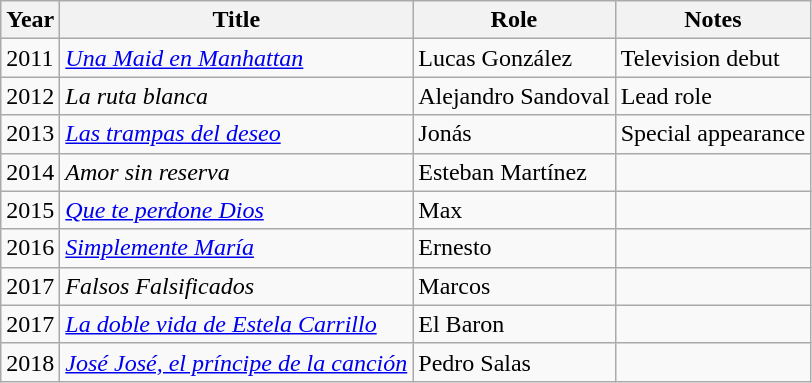<table class="wikitable sortable">
<tr>
<th>Year</th>
<th>Title</th>
<th>Role</th>
<th>Notes</th>
</tr>
<tr>
<td>2011</td>
<td><em><a href='#'>Una Maid en Manhattan</a></em></td>
<td>Lucas González</td>
<td>Television debut</td>
</tr>
<tr>
<td>2012</td>
<td><em>La ruta blanca</em></td>
<td>Alejandro Sandoval</td>
<td>Lead role</td>
</tr>
<tr>
<td>2013</td>
<td><em><a href='#'>Las trampas del deseo</a></em></td>
<td>Jonás</td>
<td>Special appearance</td>
</tr>
<tr>
<td>2014</td>
<td><em>Amor sin reserva</em></td>
<td>Esteban Martínez</td>
<td></td>
</tr>
<tr>
<td>2015</td>
<td><em><a href='#'>Que te perdone Dios</a></em></td>
<td>Max</td>
<td></td>
</tr>
<tr>
<td>2016</td>
<td><em><a href='#'>Simplemente María</a></em></td>
<td>Ernesto</td>
<td></td>
</tr>
<tr>
<td>2017</td>
<td><em>Falsos Falsificados</em></td>
<td>Marcos</td>
<td></td>
</tr>
<tr>
<td>2017</td>
<td><em><a href='#'>La doble vida de Estela Carrillo</a></em></td>
<td>El Baron</td>
<td></td>
</tr>
<tr>
<td>2018</td>
<td><em><a href='#'>José José, el príncipe de la canción</a></em></td>
<td>Pedro Salas</td>
<td></td>
</tr>
</table>
